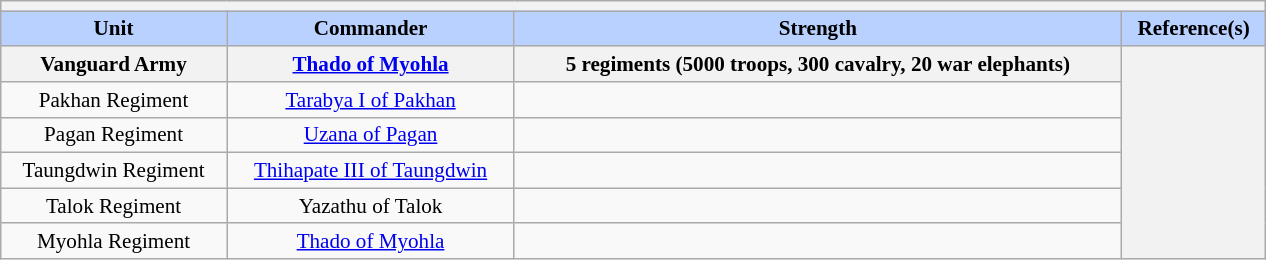<table class="wikitable collapsible" style="min-width:60em; margin:0.3em auto; font-size:88%;">
<tr>
<th colspan=5></th>
</tr>
<tr>
<th style="background-color:#B9D1FF">Unit</th>
<th style="background-color:#B9D1FF">Commander</th>
<th style="background-color:#B9D1FF">Strength</th>
<th style="background-color:#B9D1FF">Reference(s)</th>
</tr>
<tr>
<th colspan="1">Vanguard Army</th>
<th colspan="1"><a href='#'>Thado of Myohla</a></th>
<th colspan="1">5 regiments (5000 troops, 300 cavalry, 20 war elephants)</th>
<th rowspan="6"> </th>
</tr>
<tr>
<td align="center">Pakhan Regiment</td>
<td align="center"><a href='#'>Tarabya I of Pakhan</a></td>
<td align="center"></td>
</tr>
<tr>
<td align="center">Pagan Regiment</td>
<td align="center"><a href='#'>Uzana of Pagan</a></td>
<td align="center"></td>
</tr>
<tr>
<td align="center">Taungdwin Regiment</td>
<td align="center"><a href='#'>Thihapate III of Taungdwin</a></td>
<td align="center"></td>
</tr>
<tr>
<td align="center">Talok Regiment</td>
<td align="center">Yazathu of Talok</td>
<td align="center"></td>
</tr>
<tr>
<td align="center">Myohla Regiment</td>
<td align="center"><a href='#'>Thado of Myohla</a></td>
<td align="center"></td>
</tr>
</table>
